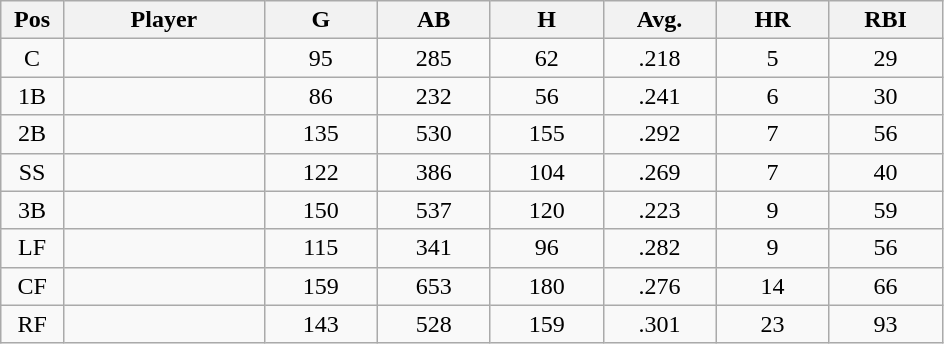<table class="wikitable sortable">
<tr>
<th bgcolor="#DDDDFF" width="5%">Pos</th>
<th bgcolor="#DDDDFF" width="16%">Player</th>
<th bgcolor="#DDDDFF" width="9%">G</th>
<th bgcolor="#DDDDFF" width="9%">AB</th>
<th bgcolor="#DDDDFF" width="9%">H</th>
<th bgcolor="#DDDDFF" width="9%">Avg.</th>
<th bgcolor="#DDDDFF" width="9%">HR</th>
<th bgcolor="#DDDDFF" width="9%">RBI</th>
</tr>
<tr align="center">
<td>C</td>
<td></td>
<td>95</td>
<td>285</td>
<td>62</td>
<td>.218</td>
<td>5</td>
<td>29</td>
</tr>
<tr align="center">
<td>1B</td>
<td></td>
<td>86</td>
<td>232</td>
<td>56</td>
<td>.241</td>
<td>6</td>
<td>30</td>
</tr>
<tr align="center">
<td>2B</td>
<td></td>
<td>135</td>
<td>530</td>
<td>155</td>
<td>.292</td>
<td>7</td>
<td>56</td>
</tr>
<tr align="center">
<td>SS</td>
<td></td>
<td>122</td>
<td>386</td>
<td>104</td>
<td>.269</td>
<td>7</td>
<td>40</td>
</tr>
<tr align="center">
<td>3B</td>
<td></td>
<td>150</td>
<td>537</td>
<td>120</td>
<td>.223</td>
<td>9</td>
<td>59</td>
</tr>
<tr align="center">
<td>LF</td>
<td></td>
<td>115</td>
<td>341</td>
<td>96</td>
<td>.282</td>
<td>9</td>
<td>56</td>
</tr>
<tr align="center">
<td>CF</td>
<td></td>
<td>159</td>
<td>653</td>
<td>180</td>
<td>.276</td>
<td>14</td>
<td>66</td>
</tr>
<tr align="center">
<td>RF</td>
<td></td>
<td>143</td>
<td>528</td>
<td>159</td>
<td>.301</td>
<td>23</td>
<td>93</td>
</tr>
</table>
